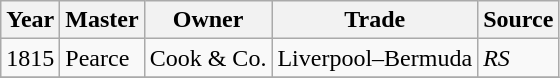<table class=" wikitable">
<tr>
<th>Year</th>
<th>Master</th>
<th>Owner</th>
<th>Trade</th>
<th>Source</th>
</tr>
<tr>
<td>1815</td>
<td>Pearce</td>
<td>Cook & Co.</td>
<td>Liverpool–Bermuda</td>
<td><em>RS</em></td>
</tr>
<tr>
</tr>
</table>
